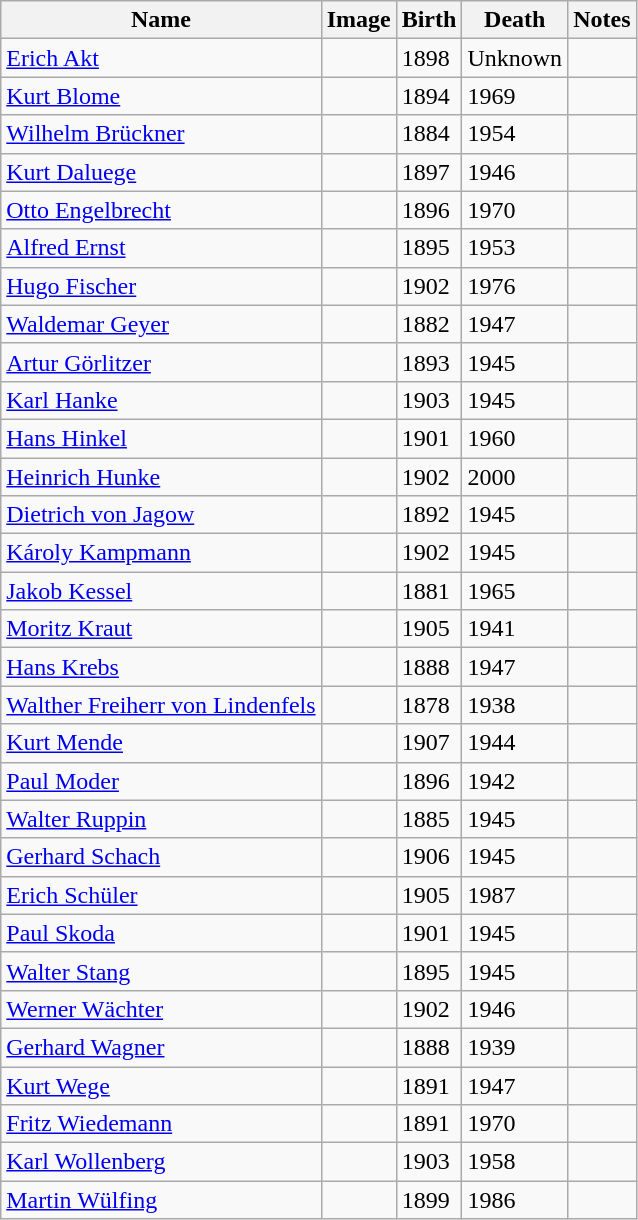<table class="wikitable">
<tr>
<th>Name</th>
<th>Image</th>
<th>Birth</th>
<th>Death</th>
<th>Notes</th>
</tr>
<tr>
<td><a href='#'>Erich Akt</a></td>
<td></td>
<td>1898</td>
<td>Unknown</td>
<td></td>
</tr>
<tr>
<td><a href='#'>Kurt Blome</a></td>
<td></td>
<td>1894</td>
<td>1969</td>
<td></td>
</tr>
<tr>
<td><a href='#'>Wilhelm Brückner</a></td>
<td></td>
<td>1884</td>
<td>1954</td>
<td></td>
</tr>
<tr>
<td><a href='#'>Kurt Daluege</a></td>
<td></td>
<td>1897</td>
<td>1946</td>
<td></td>
</tr>
<tr>
<td><a href='#'>Otto Engelbrecht</a></td>
<td></td>
<td>1896</td>
<td>1970</td>
<td></td>
</tr>
<tr>
<td><a href='#'>Alfred Ernst</a></td>
<td></td>
<td>1895</td>
<td>1953</td>
<td></td>
</tr>
<tr>
<td><a href='#'>Hugo Fischer</a></td>
<td></td>
<td>1902</td>
<td>1976</td>
<td></td>
</tr>
<tr>
<td><a href='#'>Waldemar Geyer</a></td>
<td></td>
<td>1882</td>
<td>1947</td>
<td></td>
</tr>
<tr>
<td><a href='#'>Artur Görlitzer</a></td>
<td></td>
<td>1893</td>
<td>1945</td>
<td></td>
</tr>
<tr>
<td><a href='#'>Karl Hanke</a></td>
<td></td>
<td>1903</td>
<td>1945</td>
<td></td>
</tr>
<tr>
<td><a href='#'>Hans Hinkel</a></td>
<td></td>
<td>1901</td>
<td>1960</td>
<td></td>
</tr>
<tr>
<td><a href='#'>Heinrich Hunke</a></td>
<td></td>
<td>1902</td>
<td>2000</td>
<td></td>
</tr>
<tr>
<td><a href='#'>Dietrich von Jagow</a></td>
<td></td>
<td>1892</td>
<td>1945</td>
<td></td>
</tr>
<tr>
<td><a href='#'>Károly Kampmann</a></td>
<td></td>
<td>1902</td>
<td>1945</td>
<td></td>
</tr>
<tr>
<td><a href='#'>Jakob Kessel</a></td>
<td></td>
<td>1881</td>
<td>1965</td>
<td></td>
</tr>
<tr>
<td><a href='#'>Moritz Kraut</a></td>
<td></td>
<td>1905</td>
<td>1941</td>
<td></td>
</tr>
<tr>
<td><a href='#'>Hans Krebs</a></td>
<td></td>
<td>1888</td>
<td>1947</td>
<td></td>
</tr>
<tr>
<td><a href='#'>Walther Freiherr von Lindenfels</a></td>
<td></td>
<td>1878</td>
<td>1938</td>
<td></td>
</tr>
<tr>
<td><a href='#'>Kurt Mende</a></td>
<td></td>
<td>1907</td>
<td>1944</td>
<td></td>
</tr>
<tr>
<td><a href='#'>Paul Moder</a></td>
<td></td>
<td>1896</td>
<td>1942</td>
<td></td>
</tr>
<tr>
<td><a href='#'>Walter Ruppin</a></td>
<td></td>
<td>1885</td>
<td>1945</td>
<td></td>
</tr>
<tr>
<td><a href='#'>Gerhard Schach</a></td>
<td></td>
<td>1906</td>
<td>1945</td>
<td></td>
</tr>
<tr>
<td><a href='#'>Erich Schüler</a></td>
<td></td>
<td>1905</td>
<td>1987</td>
<td></td>
</tr>
<tr>
<td><a href='#'>Paul Skoda</a></td>
<td></td>
<td>1901</td>
<td>1945</td>
<td></td>
</tr>
<tr>
<td><a href='#'>Walter Stang</a></td>
<td></td>
<td>1895</td>
<td>1945</td>
<td></td>
</tr>
<tr>
<td><a href='#'>Werner Wächter</a></td>
<td></td>
<td>1902</td>
<td>1946</td>
<td></td>
</tr>
<tr>
<td><a href='#'>Gerhard Wagner</a></td>
<td></td>
<td>1888</td>
<td>1939</td>
<td></td>
</tr>
<tr>
<td><a href='#'>Kurt Wege</a></td>
<td></td>
<td>1891</td>
<td>1947</td>
<td></td>
</tr>
<tr>
<td><a href='#'>Fritz Wiedemann</a></td>
<td></td>
<td>1891</td>
<td>1970</td>
<td></td>
</tr>
<tr>
<td><a href='#'>Karl Wollenberg</a></td>
<td></td>
<td>1903</td>
<td>1958</td>
<td></td>
</tr>
<tr>
<td><a href='#'>Martin Wülfing</a></td>
<td></td>
<td>1899</td>
<td>1986</td>
<td></td>
</tr>
</table>
